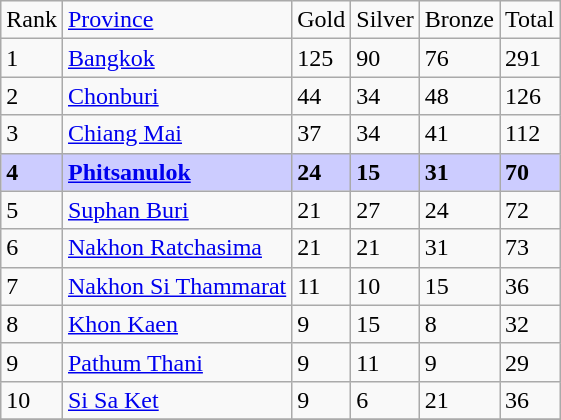<table class="wikitable">
<tr>
<td>Rank</td>
<td><a href='#'>Province</a></td>
<td>Gold</td>
<td>Silver</td>
<td>Bronze</td>
<td>Total</td>
</tr>
<tr>
<td>1</td>
<td><a href='#'>Bangkok</a></td>
<td>125</td>
<td>90</td>
<td>76</td>
<td>291</td>
</tr>
<tr>
<td>2</td>
<td><a href='#'>Chonburi</a></td>
<td>44</td>
<td>34</td>
<td>48</td>
<td>126</td>
</tr>
<tr>
<td>3</td>
<td><a href='#'>Chiang Mai</a></td>
<td>37</td>
<td>34</td>
<td>41</td>
<td>112</td>
</tr>
<tr style="background:#ccccff">
<td><strong>4</strong></td>
<td><strong><a href='#'>Phitsanulok</a></strong></td>
<td><strong>24</strong></td>
<td><strong>15</strong></td>
<td><strong>31</strong></td>
<td><strong>70</strong></td>
</tr>
<tr>
<td>5</td>
<td><a href='#'>Suphan Buri</a></td>
<td>21</td>
<td>27</td>
<td>24</td>
<td>72</td>
</tr>
<tr>
<td>6</td>
<td><a href='#'>Nakhon Ratchasima</a></td>
<td>21</td>
<td>21</td>
<td>31</td>
<td>73</td>
</tr>
<tr>
<td>7</td>
<td><a href='#'>Nakhon Si Thammarat</a></td>
<td>11</td>
<td>10</td>
<td>15</td>
<td>36</td>
</tr>
<tr>
<td>8</td>
<td><a href='#'>Khon Kaen</a></td>
<td>9</td>
<td>15</td>
<td>8</td>
<td>32</td>
</tr>
<tr>
<td>9</td>
<td><a href='#'>Pathum Thani</a></td>
<td>9</td>
<td>11</td>
<td>9</td>
<td>29</td>
</tr>
<tr>
<td>10</td>
<td><a href='#'>Si Sa Ket</a></td>
<td>9</td>
<td>6</td>
<td>21</td>
<td>36</td>
</tr>
<tr>
</tr>
</table>
